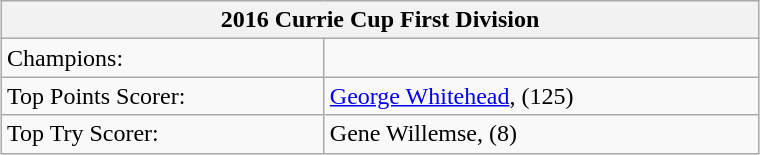<table class="wikitable" style="text-align:left; font-size:100%; width:40%; margin:1em auto 1em auto;">
<tr>
<th colspan=2>2016 Currie Cup First Division</th>
</tr>
<tr>
<td>Champions:</td>
<td></td>
</tr>
<tr>
<td>Top Points Scorer:</td>
<td><a href='#'>George Whitehead</a>,  (125)</td>
</tr>
<tr>
<td>Top Try Scorer:</td>
<td>Gene Willemse,  (8)</td>
</tr>
</table>
